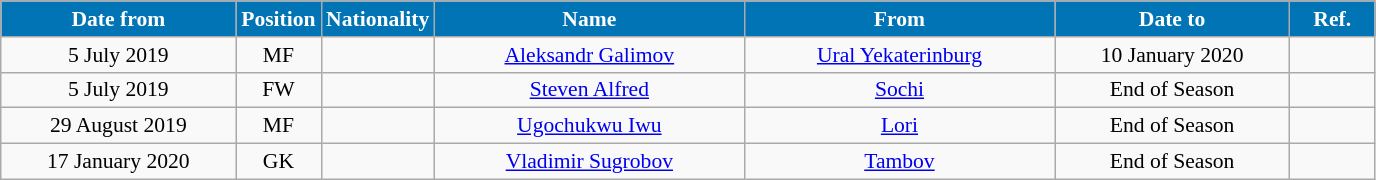<table class="wikitable"  style="text-align:center; font-size:90%; ">
<tr>
<th style="background:#0174B5; color:#FFFFFF; width:150px;">Date from</th>
<th style="background:#0174B5; color:#FFFFFF; width:50px;">Position</th>
<th style="background:#0174B5; color:#FFFFFF; width:50px;">Nationality</th>
<th style="background:#0174B5; color:#FFFFFF; width:200px;">Name</th>
<th style="background:#0174B5; color:#FFFFFF; width:200px;">From</th>
<th style="background:#0174B5; color:#FFFFFF; width:150px;">Date to</th>
<th style="background:#0174B5; color:#FFFFFF; width:50px;">Ref.</th>
</tr>
<tr>
<td>5 July 2019</td>
<td>MF</td>
<td></td>
<td><a href='#'>Aleksandr Galimov</a></td>
<td><a href='#'>Ural Yekaterinburg</a></td>
<td>10 January 2020</td>
<td></td>
</tr>
<tr>
<td>5 July 2019</td>
<td>FW</td>
<td></td>
<td><a href='#'>Steven Alfred</a></td>
<td><a href='#'>Sochi</a></td>
<td>End of Season</td>
<td></td>
</tr>
<tr>
<td>29 August 2019</td>
<td>MF</td>
<td></td>
<td><a href='#'>Ugochukwu Iwu</a></td>
<td><a href='#'>Lori</a></td>
<td>End of Season</td>
<td></td>
</tr>
<tr>
<td>17 January 2020</td>
<td>GK</td>
<td></td>
<td><a href='#'>Vladimir Sugrobov</a></td>
<td><a href='#'>Tambov</a></td>
<td>End of Season</td>
<td></td>
</tr>
</table>
